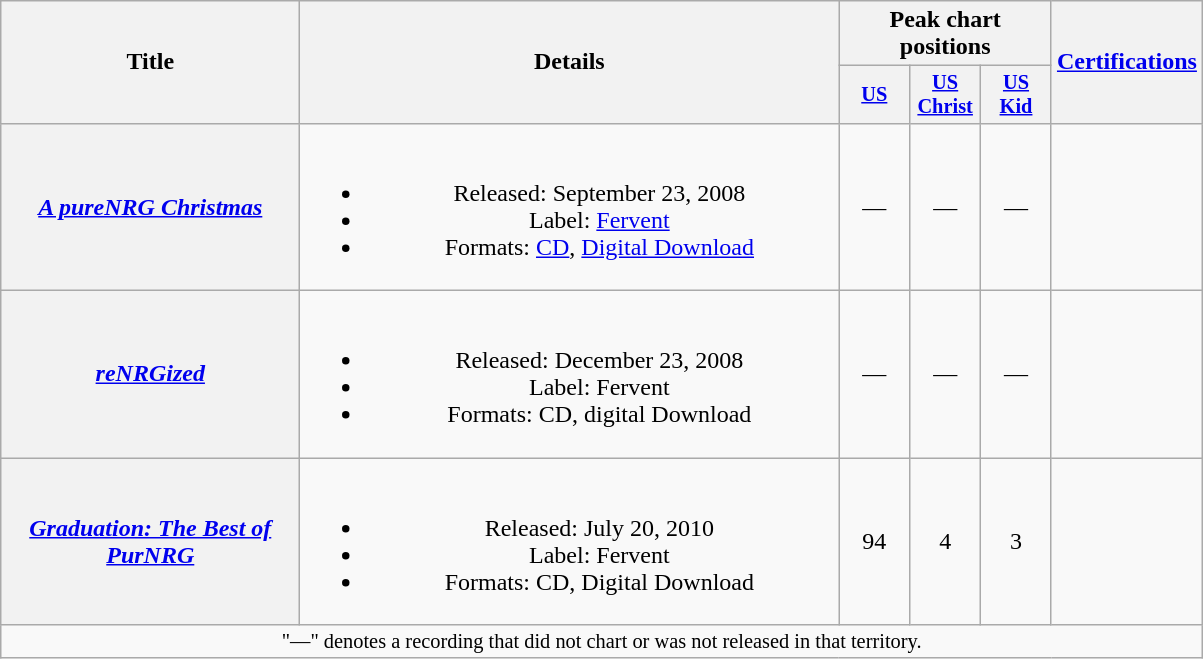<table class="wikitable plainrowheaders" style="text-align:center;">
<tr>
<th rowspan="2" scope="col" style="width:12em;">Title</th>
<th rowspan="2" scope="col" style="width:22em;">Details</th>
<th colspan="3" scope="col">Peak chart positions</th>
<th rowspan="2"><a href='#'>Certifications</a></th>
</tr>
<tr>
<th scope="col" style="width:3em;font-size:85%;"><a href='#'>US</a><br></th>
<th scope="col" style="width:3em;font-size:85%;"><a href='#'>US<br>Christ</a><br></th>
<th scope="col" style="width:3em;font-size:85%;"><a href='#'>US<br>Kid</a><br></th>
</tr>
<tr>
<th scope="row"><em><a href='#'>A pureNRG Christmas</a></em></th>
<td><br><ul><li>Released: September 23, 2008</li><li>Label: <a href='#'>Fervent</a></li><li>Formats: <a href='#'>CD</a>, <a href='#'>Digital Download</a></li></ul></td>
<td>—</td>
<td>—</td>
<td>—</td>
<td></td>
</tr>
<tr>
<th scope="row"><em><a href='#'>reNRGized</a></em></th>
<td><br><ul><li>Released: December 23, 2008</li><li>Label: Fervent</li><li>Formats: CD, digital Download</li></ul></td>
<td>—</td>
<td>—</td>
<td>—</td>
<td></td>
</tr>
<tr>
<th scope="row"><a href='#'><em>Graduation: The Best of PurNRG</em></a></th>
<td><br><ul><li>Released: July 20, 2010</li><li>Label: Fervent</li><li>Formats: CD, Digital Download</li></ul></td>
<td>94</td>
<td>4</td>
<td>3</td>
<td></td>
</tr>
<tr>
<td colspan="16" style="font-size:85%">"—" denotes a recording that did not chart or was not released in that territory.</td>
</tr>
</table>
